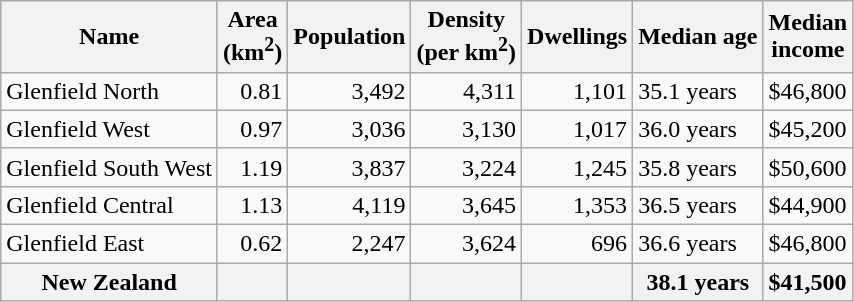<table class="wikitable">
<tr>
<th>Name</th>
<th>Area<br>(km<sup>2</sup>)</th>
<th>Population</th>
<th>Density<br>(per km<sup>2</sup>)</th>
<th>Dwellings</th>
<th>Median age</th>
<th>Median<br>income</th>
</tr>
<tr>
<td>Glenfield North</td>
<td style="text-align:right;">0.81</td>
<td style="text-align:right;">3,492</td>
<td style="text-align:right;">4,311</td>
<td style="text-align:right;">1,101</td>
<td>35.1 years</td>
<td>$46,800</td>
</tr>
<tr>
<td>Glenfield West</td>
<td style="text-align:right;">0.97</td>
<td style="text-align:right;">3,036</td>
<td style="text-align:right;">3,130</td>
<td style="text-align:right;">1,017</td>
<td>36.0 years</td>
<td>$45,200</td>
</tr>
<tr>
<td>Glenfield South West</td>
<td style="text-align:right;">1.19</td>
<td style="text-align:right;">3,837</td>
<td style="text-align:right;">3,224</td>
<td style="text-align:right;">1,245</td>
<td>35.8 years</td>
<td>$50,600</td>
</tr>
<tr>
<td>Glenfield Central</td>
<td style="text-align:right;">1.13</td>
<td style="text-align:right;">4,119</td>
<td style="text-align:right;">3,645</td>
<td style="text-align:right;">1,353</td>
<td>36.5 years</td>
<td>$44,900</td>
</tr>
<tr>
<td>Glenfield East</td>
<td style="text-align:right;">0.62</td>
<td style="text-align:right;">2,247</td>
<td style="text-align:right;">3,624</td>
<td style="text-align:right;">696</td>
<td>36.6 years</td>
<td>$46,800</td>
</tr>
<tr>
<th>New Zealand</th>
<th></th>
<th></th>
<th></th>
<th></th>
<th>38.1 years</th>
<th style="text-align:left;">$41,500</th>
</tr>
</table>
